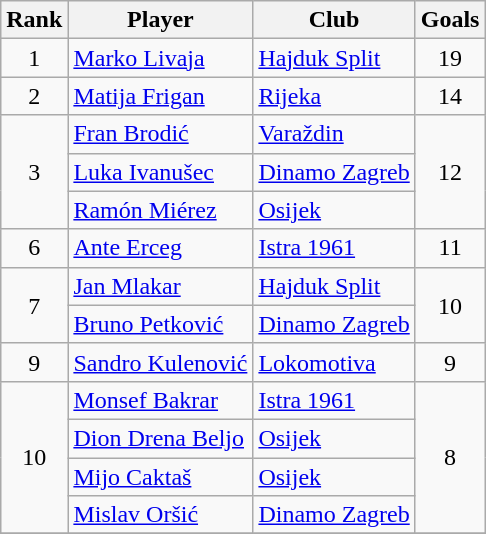<table class="wikitable" style="text-align:center;">
<tr>
<th>Rank</th>
<th>Player</th>
<th>Club</th>
<th>Goals</th>
</tr>
<tr>
<td>1</td>
<td align="left"> <a href='#'>Marko Livaja</a></td>
<td align="left"><a href='#'>Hajduk Split</a></td>
<td>19</td>
</tr>
<tr>
<td>2</td>
<td align="left"> <a href='#'>Matija Frigan</a></td>
<td align="left"><a href='#'>Rijeka</a></td>
<td>14</td>
</tr>
<tr>
<td rowspan="3">3</td>
<td align="left"> <a href='#'>Fran Brodić</a></td>
<td align="left"><a href='#'>Varaždin</a></td>
<td rowspan="3">12</td>
</tr>
<tr>
<td align="left"> <a href='#'>Luka Ivanušec</a></td>
<td align="left"><a href='#'>Dinamo Zagreb</a></td>
</tr>
<tr>
<td align="left"> <a href='#'>Ramón Miérez</a></td>
<td align="left"><a href='#'>Osijek</a></td>
</tr>
<tr>
<td>6</td>
<td align="left"> <a href='#'>Ante Erceg</a></td>
<td align="left"><a href='#'>Istra 1961</a></td>
<td>11</td>
</tr>
<tr>
<td rowspan="2">7</td>
<td align="left"> <a href='#'>Jan Mlakar</a></td>
<td align="left"><a href='#'>Hajduk Split</a></td>
<td rowspan="2">10</td>
</tr>
<tr>
<td align="left"> <a href='#'>Bruno Petković</a></td>
<td align="left"><a href='#'>Dinamo Zagreb</a></td>
</tr>
<tr>
<td>9</td>
<td align="left"> <a href='#'>Sandro Kulenović</a></td>
<td align="left"><a href='#'>Lokomotiva</a></td>
<td>9</td>
</tr>
<tr>
<td rowspan="4">10</td>
<td align="left"> <a href='#'>Monsef Bakrar</a></td>
<td align="left"><a href='#'>Istra 1961</a></td>
<td rowspan="4">8</td>
</tr>
<tr>
<td align="left"> <a href='#'>Dion Drena Beljo</a></td>
<td align="left"><a href='#'>Osijek</a></td>
</tr>
<tr>
<td align="left"> <a href='#'>Mijo Caktaš</a></td>
<td align="left"><a href='#'>Osijek</a></td>
</tr>
<tr>
<td align="left"> <a href='#'>Mislav Oršić</a></td>
<td align="left"><a href='#'>Dinamo Zagreb</a></td>
</tr>
<tr>
</tr>
</table>
